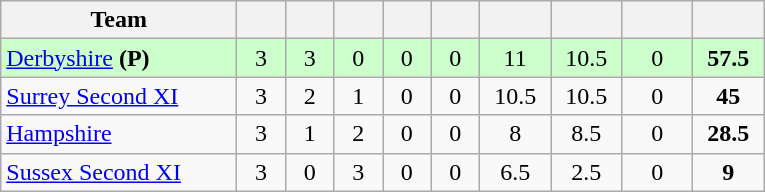<table class="wikitable" style="text-align:center">
<tr>
<th width="150">Team</th>
<th width="25"></th>
<th width="25"></th>
<th width="25"></th>
<th width="25"></th>
<th width="25"></th>
<th width="40"></th>
<th width="40"></th>
<th width="40"></th>
<th width="40"></th>
</tr>
<tr style="background:#cfc">
<td style="text-align:left"><a href='#'>Derbyshire</a> <strong>(P)</strong></td>
<td>3</td>
<td>3</td>
<td>0</td>
<td>0</td>
<td>0</td>
<td>11</td>
<td>10.5</td>
<td>0</td>
<td><strong>57.5</strong></td>
</tr>
<tr>
<td style="text-align:left"><a href='#'>Surrey Second XI</a></td>
<td>3</td>
<td>2</td>
<td>1</td>
<td>0</td>
<td>0</td>
<td>10.5</td>
<td>10.5</td>
<td>0</td>
<td><strong>45</strong></td>
</tr>
<tr>
<td style="text-align:left"><a href='#'>Hampshire</a></td>
<td>3</td>
<td>1</td>
<td>2</td>
<td>0</td>
<td>0</td>
<td>8</td>
<td>8.5</td>
<td>0</td>
<td><strong>28.5</strong></td>
</tr>
<tr>
<td style="text-align:left"><a href='#'>Sussex Second XI</a></td>
<td>3</td>
<td>0</td>
<td>3</td>
<td>0</td>
<td>0</td>
<td>6.5</td>
<td>2.5</td>
<td>0</td>
<td><strong>9</strong></td>
</tr>
</table>
